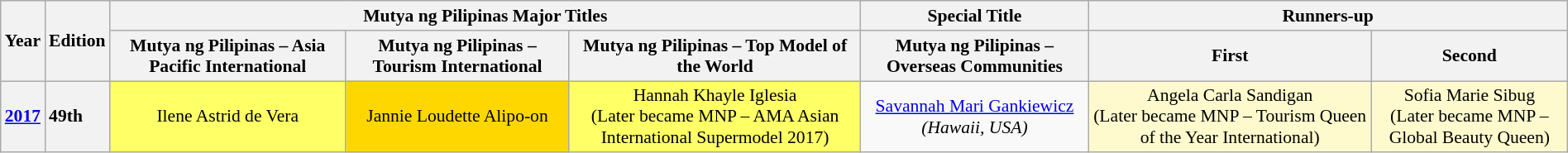<table class="wikitable" style="text-align:center; font-size:90%; line-height:17px; width:100%;">
<tr>
<th width:03%;" scope="col" rowspan="2">Year</th>
<th width:03%;" scope="col" rowspan="2">Edition</th>
<th colspan="3"  width:08%;" scope="col">Mutya ng Pilipinas Major Titles</th>
<th width:05%;" scope="col" colspan="1">Special Title</th>
<th width:05%;" scope="col" colspan="2">Runners-up</th>
</tr>
<tr>
<th width:12%;" scope="col">Mutya ng Pilipinas – Asia Pacific International</th>
<th width:10%;" scope="col">Mutya ng Pilipinas – Tourism International</th>
<th width:10%;" scope="col">Mutya ng Pilipinas – Top Model of the World</th>
<th width:10%;" scope="col">Mutya ng Pilipinas – Overseas Communities</th>
<th width:10%;" scope="col">First</th>
<th width:10%;" scope="col">Second</th>
</tr>
<tr>
<th><a href='#'>2017</a></th>
<th style="text-align:left;">49th</th>
<td style="background:#ff6;">Ilene Astrid de Vera</td>
<td style="background:gold;">Jannie Loudette Alipo-on</td>
<td style="background:#ff6;">Hannah Khayle Iglesia <br>(Later became MNP – AMA Asian International Supermodel 2017)</td>
<td><a href='#'>Savannah Mari Gankiewicz</a> <em>(Hawaii, USA)</em></td>
<td style="background:#FFFACD;">Angela Carla Sandigan <br>(Later became MNP – Tourism Queen of the Year International)</td>
<td style="background:#FFFACD;">Sofia Marie Sibug <br>(Later became MNP – Global Beauty Queen)</td>
</tr>
</table>
